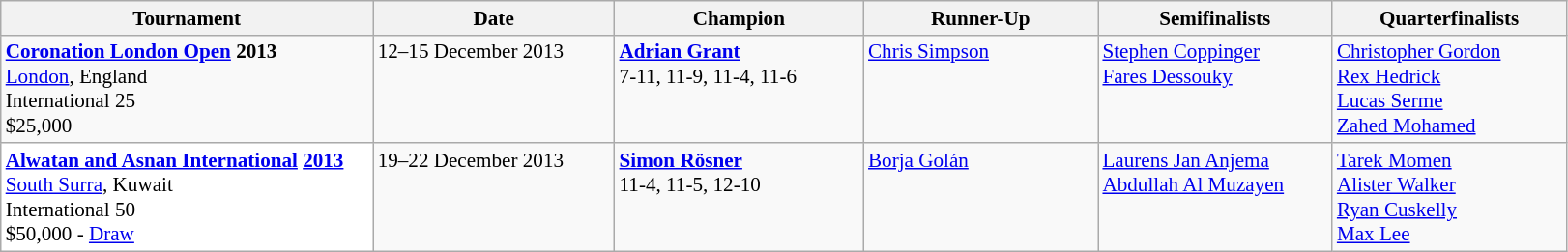<table class="wikitable" style="font-size:88%">
<tr>
<th width=250>Tournament</th>
<th width=160>Date</th>
<th width=165>Champion</th>
<th width=155>Runner-Up</th>
<th width=155>Semifinalists</th>
<th width=155>Quarterfinalists</th>
</tr>
<tr valign=top>
<td><strong><a href='#'>Coronation London Open</a> 2013</strong><br> <a href='#'>London</a>, England<br>International 25<br>$25,000</td>
<td>12–15 December 2013</td>
<td> <strong><a href='#'>Adrian Grant</a></strong><br>7-11, 11-9, 11-4, 11-6</td>
<td> <a href='#'>Chris Simpson</a></td>
<td> <a href='#'>Stephen Coppinger</a><br> <a href='#'>Fares Dessouky</a></td>
<td> <a href='#'>Christopher Gordon</a><br> <a href='#'>Rex Hedrick</a><br> <a href='#'>Lucas Serme</a><br> <a href='#'>Zahed Mohamed</a></td>
</tr>
<tr valign=top>
<td style="background:#fff;"><strong><a href='#'>Alwatan and Asnan International</a> <a href='#'>2013</a></strong><br> <a href='#'>South Surra</a>, Kuwait<br>International 50<br>$50,000 - <a href='#'>Draw</a></td>
<td>19–22 December 2013</td>
<td> <strong><a href='#'>Simon Rösner</a></strong><br>11-4, 11-5, 12-10</td>
<td> <a href='#'>Borja Golán</a></td>
<td> <a href='#'>Laurens Jan Anjema</a><br> <a href='#'>Abdullah Al Muzayen</a></td>
<td> <a href='#'>Tarek Momen</a><br> <a href='#'>Alister Walker</a><br> <a href='#'>Ryan Cuskelly</a><br> <a href='#'>Max Lee</a></td>
</tr>
</table>
